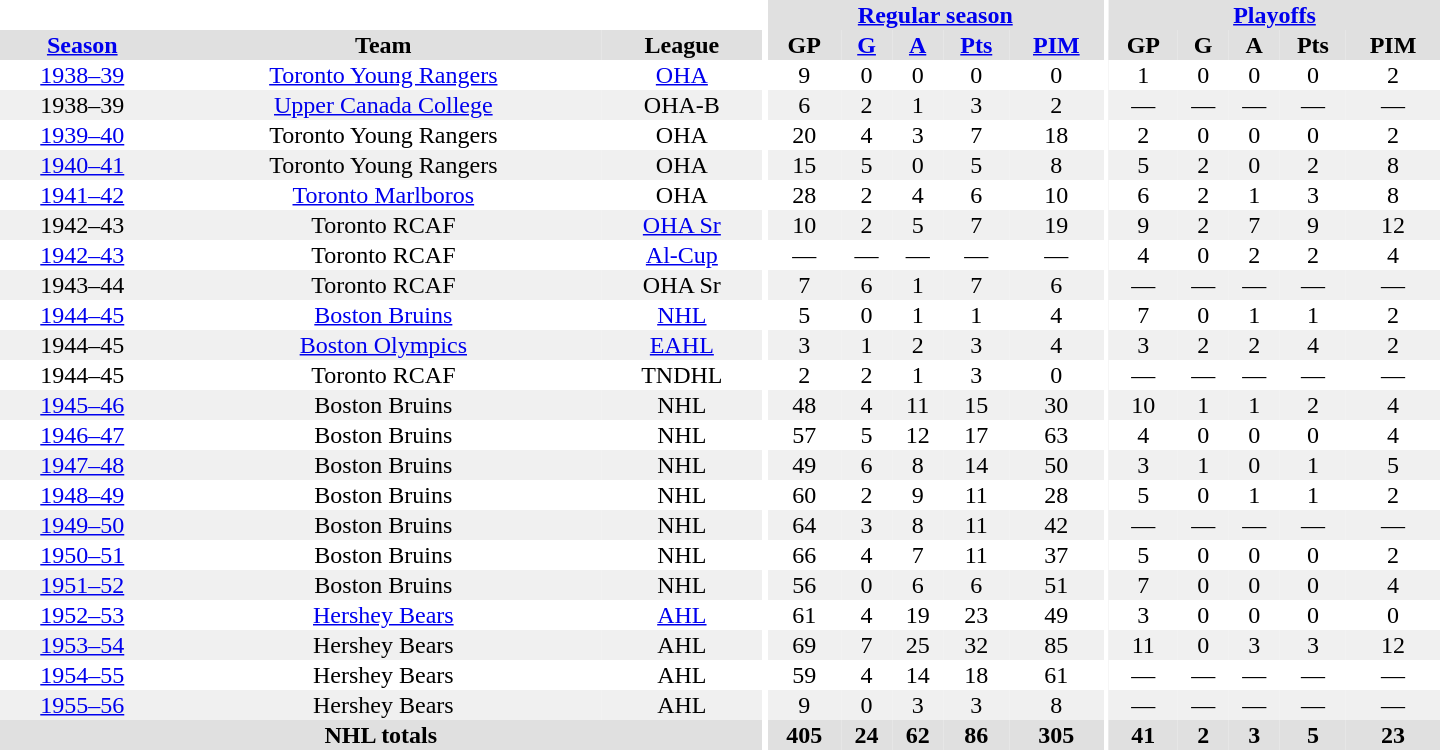<table border="0" cellpadding="1" cellspacing="0" style="text-align:center; width:60em">
<tr bgcolor="#e0e0e0">
<th colspan="3" bgcolor="#ffffff"></th>
<th rowspan="100" bgcolor="#ffffff"></th>
<th colspan="5"><a href='#'>Regular season</a></th>
<th rowspan="100" bgcolor="#ffffff"></th>
<th colspan="5"><a href='#'>Playoffs</a></th>
</tr>
<tr bgcolor="#e0e0e0">
<th><a href='#'>Season</a></th>
<th>Team</th>
<th>League</th>
<th>GP</th>
<th><a href='#'>G</a></th>
<th><a href='#'>A</a></th>
<th><a href='#'>Pts</a></th>
<th><a href='#'>PIM</a></th>
<th>GP</th>
<th>G</th>
<th>A</th>
<th>Pts</th>
<th>PIM</th>
</tr>
<tr>
<td><a href='#'>1938–39</a></td>
<td><a href='#'>Toronto Young Rangers</a></td>
<td><a href='#'>OHA</a></td>
<td>9</td>
<td>0</td>
<td>0</td>
<td>0</td>
<td>0</td>
<td>1</td>
<td>0</td>
<td>0</td>
<td>0</td>
<td>2</td>
</tr>
<tr bgcolor="#f0f0f0">
<td>1938–39</td>
<td><a href='#'>Upper Canada College</a></td>
<td>OHA-B</td>
<td>6</td>
<td>2</td>
<td>1</td>
<td>3</td>
<td>2</td>
<td>—</td>
<td>—</td>
<td>—</td>
<td>—</td>
<td>—</td>
</tr>
<tr>
<td><a href='#'>1939–40</a></td>
<td>Toronto Young Rangers</td>
<td>OHA</td>
<td>20</td>
<td>4</td>
<td>3</td>
<td>7</td>
<td>18</td>
<td>2</td>
<td>0</td>
<td>0</td>
<td>0</td>
<td>2</td>
</tr>
<tr bgcolor="#f0f0f0">
<td><a href='#'>1940–41</a></td>
<td>Toronto Young Rangers</td>
<td>OHA</td>
<td>15</td>
<td>5</td>
<td>0</td>
<td>5</td>
<td>8</td>
<td>5</td>
<td>2</td>
<td>0</td>
<td>2</td>
<td>8</td>
</tr>
<tr>
<td><a href='#'>1941–42</a></td>
<td><a href='#'>Toronto Marlboros</a></td>
<td>OHA</td>
<td>28</td>
<td>2</td>
<td>4</td>
<td>6</td>
<td>10</td>
<td>6</td>
<td>2</td>
<td>1</td>
<td>3</td>
<td>8</td>
</tr>
<tr bgcolor="#f0f0f0">
<td>1942–43</td>
<td>Toronto RCAF</td>
<td><a href='#'>OHA Sr</a></td>
<td>10</td>
<td>2</td>
<td>5</td>
<td>7</td>
<td>19</td>
<td>9</td>
<td>2</td>
<td>7</td>
<td>9</td>
<td>12</td>
</tr>
<tr>
<td><a href='#'>1942–43</a></td>
<td>Toronto RCAF</td>
<td><a href='#'>Al-Cup</a></td>
<td>—</td>
<td>—</td>
<td>—</td>
<td>—</td>
<td>—</td>
<td>4</td>
<td>0</td>
<td>2</td>
<td>2</td>
<td>4</td>
</tr>
<tr bgcolor="#f0f0f0">
<td>1943–44</td>
<td>Toronto RCAF</td>
<td>OHA Sr</td>
<td>7</td>
<td>6</td>
<td>1</td>
<td>7</td>
<td>6</td>
<td>—</td>
<td>—</td>
<td>—</td>
<td>—</td>
<td>—</td>
</tr>
<tr>
<td><a href='#'>1944–45</a></td>
<td><a href='#'>Boston Bruins</a></td>
<td><a href='#'>NHL</a></td>
<td>5</td>
<td>0</td>
<td>1</td>
<td>1</td>
<td>4</td>
<td>7</td>
<td>0</td>
<td>1</td>
<td>1</td>
<td>2</td>
</tr>
<tr bgcolor="#f0f0f0">
<td>1944–45</td>
<td><a href='#'>Boston Olympics</a></td>
<td><a href='#'>EAHL</a></td>
<td>3</td>
<td>1</td>
<td>2</td>
<td>3</td>
<td>4</td>
<td>3</td>
<td>2</td>
<td>2</td>
<td>4</td>
<td>2</td>
</tr>
<tr>
<td>1944–45</td>
<td>Toronto RCAF</td>
<td>TNDHL</td>
<td>2</td>
<td>2</td>
<td>1</td>
<td>3</td>
<td>0</td>
<td>—</td>
<td>—</td>
<td>—</td>
<td>—</td>
<td>—</td>
</tr>
<tr bgcolor="#f0f0f0">
<td><a href='#'>1945–46</a></td>
<td>Boston Bruins</td>
<td>NHL</td>
<td>48</td>
<td>4</td>
<td>11</td>
<td>15</td>
<td>30</td>
<td>10</td>
<td>1</td>
<td>1</td>
<td>2</td>
<td>4</td>
</tr>
<tr>
<td><a href='#'>1946–47</a></td>
<td>Boston Bruins</td>
<td>NHL</td>
<td>57</td>
<td>5</td>
<td>12</td>
<td>17</td>
<td>63</td>
<td>4</td>
<td>0</td>
<td>0</td>
<td>0</td>
<td>4</td>
</tr>
<tr bgcolor="#f0f0f0">
<td><a href='#'>1947–48</a></td>
<td>Boston Bruins</td>
<td>NHL</td>
<td>49</td>
<td>6</td>
<td>8</td>
<td>14</td>
<td>50</td>
<td>3</td>
<td>1</td>
<td>0</td>
<td>1</td>
<td>5</td>
</tr>
<tr>
<td><a href='#'>1948–49</a></td>
<td>Boston Bruins</td>
<td>NHL</td>
<td>60</td>
<td>2</td>
<td>9</td>
<td>11</td>
<td>28</td>
<td>5</td>
<td>0</td>
<td>1</td>
<td>1</td>
<td>2</td>
</tr>
<tr bgcolor="#f0f0f0">
<td><a href='#'>1949–50</a></td>
<td>Boston Bruins</td>
<td>NHL</td>
<td>64</td>
<td>3</td>
<td>8</td>
<td>11</td>
<td>42</td>
<td>—</td>
<td>—</td>
<td>—</td>
<td>—</td>
<td>—</td>
</tr>
<tr>
<td><a href='#'>1950–51</a></td>
<td>Boston Bruins</td>
<td>NHL</td>
<td>66</td>
<td>4</td>
<td>7</td>
<td>11</td>
<td>37</td>
<td>5</td>
<td>0</td>
<td>0</td>
<td>0</td>
<td>2</td>
</tr>
<tr bgcolor="#f0f0f0">
<td><a href='#'>1951–52</a></td>
<td>Boston Bruins</td>
<td>NHL</td>
<td>56</td>
<td>0</td>
<td>6</td>
<td>6</td>
<td>51</td>
<td>7</td>
<td>0</td>
<td>0</td>
<td>0</td>
<td>4</td>
</tr>
<tr>
<td><a href='#'>1952–53</a></td>
<td><a href='#'>Hershey Bears</a></td>
<td><a href='#'>AHL</a></td>
<td>61</td>
<td>4</td>
<td>19</td>
<td>23</td>
<td>49</td>
<td>3</td>
<td>0</td>
<td>0</td>
<td>0</td>
<td>0</td>
</tr>
<tr bgcolor="#f0f0f0">
<td><a href='#'>1953–54</a></td>
<td>Hershey Bears</td>
<td>AHL</td>
<td>69</td>
<td>7</td>
<td>25</td>
<td>32</td>
<td>85</td>
<td>11</td>
<td>0</td>
<td>3</td>
<td>3</td>
<td>12</td>
</tr>
<tr>
<td><a href='#'>1954–55</a></td>
<td>Hershey Bears</td>
<td>AHL</td>
<td>59</td>
<td>4</td>
<td>14</td>
<td>18</td>
<td>61</td>
<td>—</td>
<td>—</td>
<td>—</td>
<td>—</td>
<td>—</td>
</tr>
<tr bgcolor="#f0f0f0">
<td><a href='#'>1955–56</a></td>
<td>Hershey Bears</td>
<td>AHL</td>
<td>9</td>
<td>0</td>
<td>3</td>
<td>3</td>
<td>8</td>
<td>—</td>
<td>—</td>
<td>—</td>
<td>—</td>
<td>—</td>
</tr>
<tr bgcolor="#e0e0e0">
<th colspan="3">NHL totals</th>
<th>405</th>
<th>24</th>
<th>62</th>
<th>86</th>
<th>305</th>
<th>41</th>
<th>2</th>
<th>3</th>
<th>5</th>
<th>23</th>
</tr>
</table>
